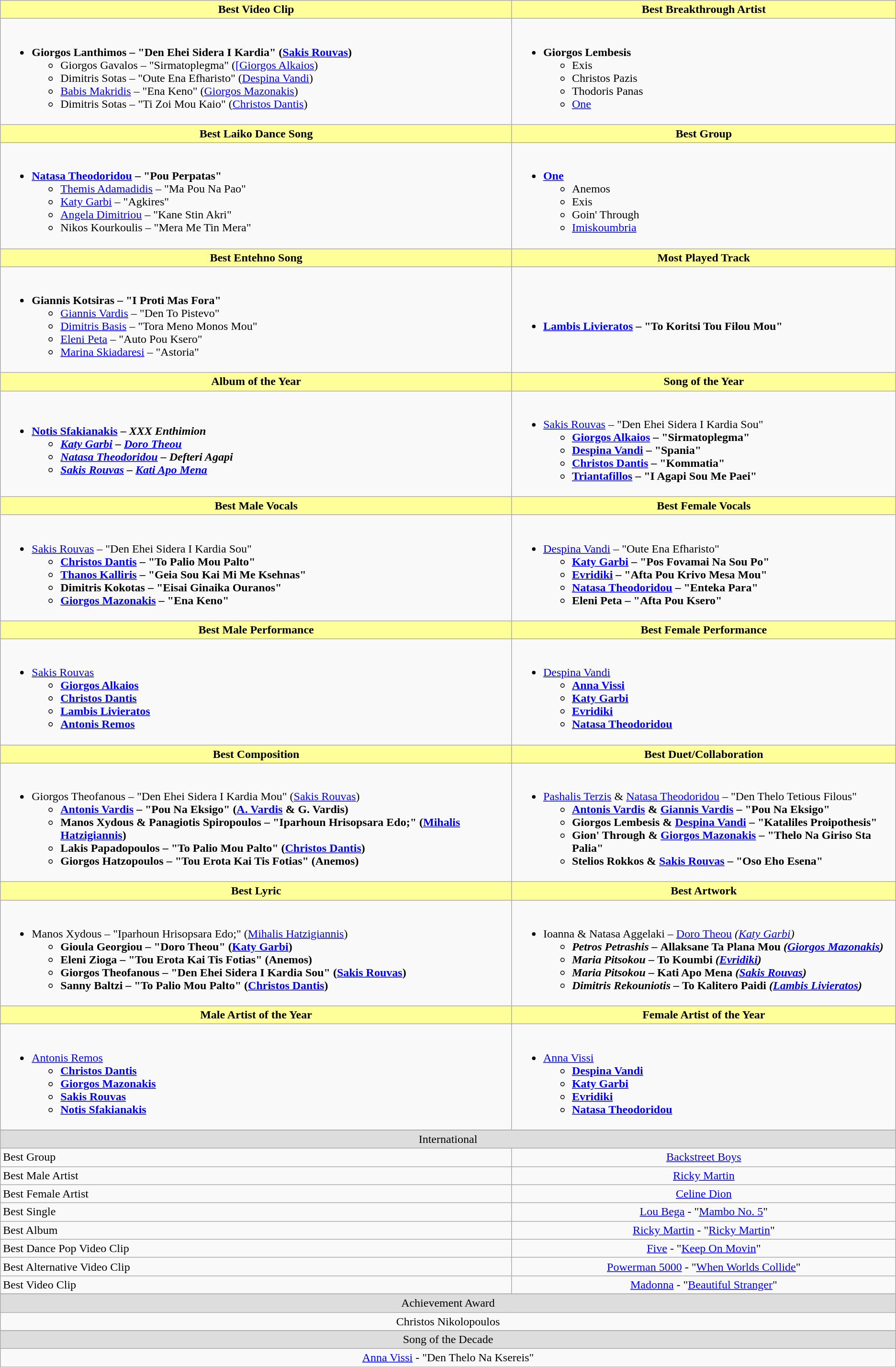<table class=wikitable style="width="150%">
<tr>
<th style="background:#FFFF99;" ! style="width="50%">Best Video Clip</th>
<th style="background:#FFFF99;" ! style="width="50%">Best Breakthrough Artist</th>
</tr>
<tr>
<td><br><ul><li><strong>Giorgos Lanthimos – "Den Ehei Sidera I Kardia" (<a href='#'>Sakis Rouvas</a>)</strong><ul><li>Giorgos Gavalos – "Sirmatoplegma" (<a href='#'>[Giorgos Alkaios</a>)</li><li>Dimitris Sotas – "Oute Ena Efharisto" (<a href='#'>Despina Vandi</a>)</li><li><a href='#'>Babis Makridis</a> – "Ena Keno" (<a href='#'>Giorgos Mazonakis</a>)</li><li>Dimitris Sotas – "Ti Zoi Mou Kaio" (<a href='#'>Christos Dantis</a>)</li></ul></li></ul></td>
<td><br><ul><li><strong>Giorgos Lembesis</strong><ul><li>Exis</li><li>Christos Pazis</li><li>Thodoris Panas</li><li><a href='#'>One</a></li></ul></li></ul></td>
</tr>
<tr>
<th style="background:#FFFF99;" ! style="width="50%">Best Laiko Dance Song</th>
<th style="background:#FFFF99;" ! style="width="50%">Best Group</th>
</tr>
<tr>
<td><br><ul><li><strong><a href='#'>Natasa Theodoridou</a> – "Pou Perpatas"</strong><ul><li><a href='#'>Themis Adamadidis</a> – "Ma Pou Na Pao"</li><li><a href='#'>Katy Garbi</a> – "Agkires"</li><li><a href='#'>Angela Dimitriou</a> – "Kane Stin Akri"</li><li>Nikos Kourkoulis – "Mera Me Tin Mera"</li></ul></li></ul></td>
<td><br><ul><li><strong><a href='#'>One</a></strong><ul><li>Anemos</li><li>Exis</li><li>Goin' Through</li><li><a href='#'>Imiskoumbria</a></li></ul></li></ul></td>
</tr>
<tr>
<th style="background:#FFFF99;" ! style="width="50%">Best Entehno Song</th>
<th style="background:#FFFF99;" ! style="width="50%">Most Played Track</th>
</tr>
<tr>
<td><br><ul><li><strong>Giannis Kotsiras – "I Proti Mas Fora"</strong><ul><li><a href='#'>Giannis Vardis</a> – "Den To Pistevo"</li><li><a href='#'>Dimitris Basis</a> – "Tora Meno Monos Mou"</li><li><a href='#'>Eleni Peta</a> – "Auto Pou Ksero"</li><li><a href='#'>Marina Skiadaresi</a> – "Astoria"</li></ul></li></ul></td>
<td><br><ul><li><strong><a href='#'>Lambis Livieratos</a> – "To Koritsi Tou Filou Mou"</strong></li></ul></td>
</tr>
<tr>
<th style="background:#FFFF99;" ! style="width="50%">Album of the Year</th>
<th style="background:#FFFF99;" ! style="width="50%">Song of the Year</th>
</tr>
<tr>
<td><br><ul><li><strong><a href='#'>Notis Sfakianakis</a> – <em>XXX Enthimion<strong><em><ul><li><a href='#'>Katy Garbi</a> – </em><a href='#'>Doro Theou</a><em></li><li><a href='#'>Natasa Theodoridou</a> – </em>Defteri Agapi<em></li><li><a href='#'>Sakis Rouvas</a> – </em><a href='#'>Kati Apo Mena</a><em></li></ul></li></ul></td>
<td><br><ul><li></strong><a href='#'>Sakis Rouvas</a> – "Den Ehei Sidera I Kardia Sou"<strong><ul><li><a href='#'>Giorgos Alkaios</a> – "Sirmatoplegma"</li><li><a href='#'>Despina Vandi</a> – "Spania"</li><li><a href='#'>Christos Dantis</a> – "Kommatia"</li><li><a href='#'>Triantafillos</a> – "I Agapi Sou Me Paei"</li></ul></li></ul></td>
</tr>
<tr>
<th style="background:#FFFF99;" ! style="width="50%">Best Male Vocals</th>
<th style="background:#FFFF99;" ! style="width="50%">Best Female Vocals</th>
</tr>
<tr>
<td><br><ul><li></strong><a href='#'>Sakis Rouvas</a> – "Den Ehei Sidera I Kardia Sou"<strong><ul><li><a href='#'>Christos Dantis</a> – "To Palio Mou Palto"</li><li><a href='#'>Thanos Kalliris</a> – "Geia Sou Kai Mi Me Ksehnas"</li><li>Dimitris Kokotas – "Eisai Ginaika Ouranos"</li><li><a href='#'>Giorgos Mazonakis</a> – "Ena Keno"</li></ul></li></ul></td>
<td><br><ul><li></strong><a href='#'>Despina Vandi</a> – "Oute Ena Efharisto"<strong><ul><li><a href='#'>Katy Garbi</a> – "Pos Fovamai Na Sou Po"</li><li><a href='#'>Evridiki</a> – "Afta Pou Krivo Mesa Mou"</li><li><a href='#'>Natasa Theodoridou</a> – "Enteka Para"</li><li>Eleni Peta – "Afta Pou Ksero"</li></ul></li></ul></td>
</tr>
<tr>
<th style="background:#FFFF99;" ! style="width="50%">Best Male Performance</th>
<th style="background:#FFFF99;" ! style="width="50%">Best Female Performance</th>
</tr>
<tr>
<td><br><ul><li></strong><a href='#'>Sakis Rouvas</a><strong><ul><li><a href='#'>Giorgos Alkaios</a></li><li><a href='#'>Christos Dantis</a></li><li><a href='#'>Lambis Livieratos</a></li><li><a href='#'>Antonis Remos</a></li></ul></li></ul></td>
<td><br><ul><li></strong><a href='#'>Despina Vandi</a><strong><ul><li><a href='#'>Anna Vissi</a></li><li><a href='#'>Katy Garbi</a></li><li><a href='#'>Evridiki</a></li><li><a href='#'>Natasa Theodoridou</a></li></ul></li></ul></td>
</tr>
<tr>
<th style="background:#FFFF99;" ! style="width="50%">Best Composition</th>
<th style="background:#FFFF99;" ! style="width="50%">Best Duet/Collaboration</th>
</tr>
<tr>
<td><br><ul><li></strong>Giorgos Theofanous – "Den Ehei Sidera I Kardia Mou" (<a href='#'>Sakis Rouvas</a>)<strong><ul><li><a href='#'>Antonis Vardis</a> – "Pou Na Eksigo" (<a href='#'>A. Vardis</a> & G. Vardis)</li><li>Manos Xydous & Panagiotis Spiropoulos – "Iparhoun Hrisopsara Edo;" (<a href='#'>Mihalis Hatzigiannis</a>)</li><li>Lakis Papadopoulos – "To Palio Mou Palto" (<a href='#'>Christos Dantis</a>)</li><li>Giorgos Hatzopoulos – "Tou Erota Kai Tis Fotias" (Anemos)</li></ul></li></ul></td>
<td><br><ul><li></strong><a href='#'>Pashalis Terzis</a> & <a href='#'>Natasa Theodoridou</a> – "Den Thelo Tetious Filous"<strong><ul><li><a href='#'>Antonis Vardis</a> & <a href='#'>Giannis Vardis</a> – "Pou Na Eksigo"</li><li>Giorgos Lembesis & <a href='#'>Despina Vandi</a> – "Kataliles Proipothesis"</li><li>Gion' Through & <a href='#'>Giorgos Mazonakis</a> – "Thelo Na Giriso Sta Palia"</li><li>Stelios Rokkos & <a href='#'>Sakis Rouvas</a> – "Oso Eho Esena"</li></ul></li></ul></td>
</tr>
<tr>
<th style="background:#FFFF99;" ! style="width="50%">Best Lyric</th>
<th style="background:#FFFF99;" ! style="width="50%">Best Artwork</th>
</tr>
<tr>
<td><br><ul><li></strong>Manos Xydous – "Iparhoun Hrisopsara Edo;" (<a href='#'>Mihalis Hatzigiannis</a>)<strong><ul><li>Gioula Georgiou – "Doro Theou" (<a href='#'>Katy Garbi</a>)</li><li>Eleni Zioga – "Tou Erota Kai Tis Fotias" (Anemos)</li><li>Giorgos Theofanous – "Den Ehei Sidera I Kardia Sou" (<a href='#'>Sakis Rouvas</a>)</li><li>Sanny Baltzi – "To Palio Mou Palto" (<a href='#'>Christos Dantis</a>)</li></ul></li></ul></td>
<td><br><ul><li></strong>Ioanna & Natasa Aggelaki – </em><a href='#'>Doro Theou</a><em> (<a href='#'>Katy Garbi</a>)<strong><ul><li>Petros Petrashis – </em>Allaksane Ta Plana Mou<em> (<a href='#'>Giorgos Mazonakis</a>)</li><li>Maria Pitsokou – </em>To Koumbi<em> (<a href='#'>Evridiki</a>)</li><li>Maria Pitsokou – </em>Kati Apo Mena<em> (<a href='#'>Sakis Rouvas</a>)</li><li>Dimitris Rekouniotis – </em>To Kalitero Paidi<em> (<a href='#'>Lambis Livieratos</a>)</li></ul></li></ul></td>
</tr>
<tr>
<th style="background:#FFFF99;" ! style="width="50%">Male Artist of the Year</th>
<th style="background:#FFFF99;" ! style="width="50%">Female Artist of the Year</th>
</tr>
<tr>
<td><br><ul><li></strong><a href='#'>Antonis Remos</a><strong><ul><li><a href='#'>Christos Dantis</a></li><li><a href='#'>Giorgos Mazonakis</a></li><li><a href='#'>Sakis Rouvas</a></li><li><a href='#'>Notis Sfakianakis</a></li></ul></li></ul></td>
<td><br><ul><li></strong><a href='#'>Anna Vissi</a><strong><ul><li><a href='#'>Despina Vandi</a></li><li><a href='#'>Katy Garbi</a></li><li><a href='#'>Evridiki</a></li><li><a href='#'>Natasa Theodoridou</a></li></ul></li></ul></td>
</tr>
<tr>
</tr>
<tr bgcolor="#DDDDDD">
<td colspan=5 align=center></strong>International<strong></td>
</tr>
<tr>
<td>Best Group</td>
<td colspan=8 align=center "></strong><a href='#'>Backstreet Boys</a><strong></td>
</tr>
<tr>
<td>Best Male Artist</td>
<td colspan=8 align=center "></strong><a href='#'>Ricky Martin</a><strong></td>
</tr>
<tr>
<td>Best Female Artist</td>
<td colspan=8 align=center "></strong><a href='#'>Celine Dion</a><strong></td>
</tr>
<tr>
<td>Best Single</td>
<td colspan=8 align=center "></strong><a href='#'>Lou Bega</a> - "<a href='#'>Mambo No. 5</a>"<strong></td>
</tr>
<tr>
<td>Best Album</td>
<td colspan=8 align=center "></strong><a href='#'>Ricky Martin</a> - "<a href='#'>Ricky Martin</a>"<strong></td>
</tr>
<tr>
<td>Best Dance Pop Video Clip</td>
<td colspan=8 align=center "></strong><a href='#'>Five</a> - "<a href='#'>Keep On Movin</a>"<strong></td>
</tr>
<tr>
<td>Best Alternative Video Clip</td>
<td colspan=8 align=center "></strong><a href='#'>Powerman 5000</a> - "<a href='#'>When Worlds Collide</a>"<strong></td>
</tr>
<tr>
<td>Best Video Clip</td>
<td colspan=8 align=center "></strong><a href='#'>Madonna</a> - "<a href='#'>Beautiful Stranger</a>"<strong></td>
</tr>
<tr>
</tr>
<tr bgcolor="#DDDDDD">
<td colspan=8 align=center></strong>Achievement Award<strong></td>
</tr>
<tr>
<td colspan=8 align=center "></strong>Christos Nikolopoulos<strong></td>
</tr>
<tr>
</tr>
<tr bgcolor="#DDDDDD">
<td colspan=8 align=center></strong>Song of the Decade<strong></td>
</tr>
<tr>
<td colspan=8 align=center "></strong><a href='#'>Anna Vissi</a> - "Den Thelo Na Ksereis"<strong></td>
</tr>
<tr>
</tr>
</table>
